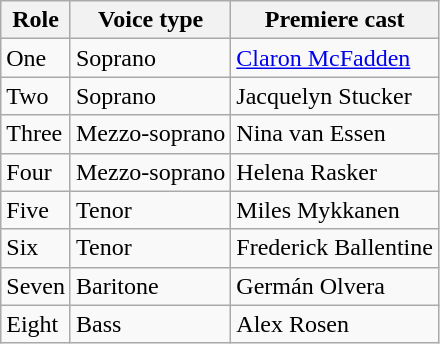<table class="wikitable">
<tr>
<th>Role</th>
<th>Voice type</th>
<th>Premiere cast</th>
</tr>
<tr>
<td>One</td>
<td>Soprano</td>
<td><a href='#'>Claron McFadden</a></td>
</tr>
<tr>
<td>Two</td>
<td>Soprano</td>
<td>Jacquelyn Stucker</td>
</tr>
<tr>
<td>Three</td>
<td>Mezzo-soprano</td>
<td>Nina van Essen</td>
</tr>
<tr>
<td>Four</td>
<td>Mezzo-soprano</td>
<td>Helena Rasker</td>
</tr>
<tr>
<td>Five</td>
<td>Tenor</td>
<td>Miles Mykkanen</td>
</tr>
<tr>
<td>Six</td>
<td>Tenor</td>
<td>Frederick Ballentine</td>
</tr>
<tr>
<td>Seven</td>
<td>Baritone</td>
<td>Germán Olvera</td>
</tr>
<tr>
<td>Eight</td>
<td>Bass</td>
<td>Alex Rosen</td>
</tr>
</table>
